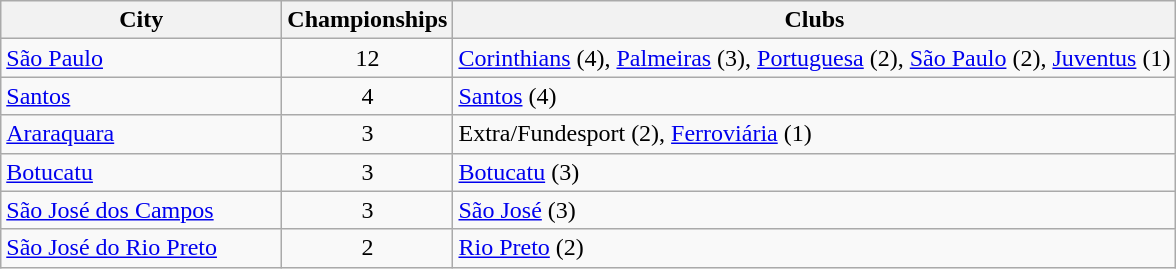<table class="wikitable">
<tr>
<th style="width:180px">City</th>
<th>Championships</th>
<th>Clubs</th>
</tr>
<tr>
<td> <a href='#'>São Paulo</a></td>
<td align="center">12</td>
<td><a href='#'>Corinthians</a> (4), <a href='#'>Palmeiras</a> (3), <a href='#'>Portuguesa</a> (2), <a href='#'>São Paulo</a> (2), <a href='#'>Juventus</a> (1)</td>
</tr>
<tr>
<td> <a href='#'>Santos</a></td>
<td align="center">4</td>
<td><a href='#'>Santos</a> (4)</td>
</tr>
<tr>
<td> <a href='#'>Araraquara</a></td>
<td align="center">3</td>
<td>Extra/Fundesport (2), <a href='#'>Ferroviária</a> (1)</td>
</tr>
<tr>
<td> <a href='#'>Botucatu</a></td>
<td align="center">3</td>
<td><a href='#'>Botucatu</a> (3)</td>
</tr>
<tr>
<td> <a href='#'>São José dos Campos</a></td>
<td align="center">3</td>
<td><a href='#'>São José</a> (3)</td>
</tr>
<tr>
<td> <a href='#'>São José do Rio Preto</a></td>
<td align="center">2</td>
<td><a href='#'>Rio Preto</a> (2)</td>
</tr>
</table>
